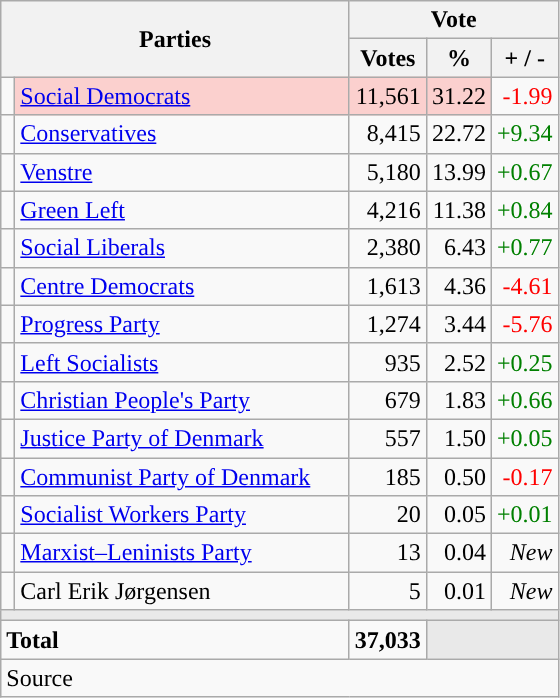<table class="wikitable" style="text-align:right;">
<tr>
<th style="text-align:centre;" rowspan="2" colspan="2" width="225">Parties</th>
<th colspan="3">Vote</th>
</tr>
<tr>
<th width="15">Votes</th>
<th width="15">%</th>
<th width="15">+ / -</th>
</tr>
<tr>
<td width="2" style="color:inherit;background:"></td>
<td bgcolor=#fbd0ce  align="left"><a href='#'>Social Democrats</a></td>
<td bgcolor=#fbd0ce>11,561</td>
<td bgcolor=#fbd0ce>31.22</td>
<td style=color:red;>-1.99</td>
</tr>
<tr>
<td width="2" style="color:inherit;background:"></td>
<td align="left"><a href='#'>Conservatives</a></td>
<td>8,415</td>
<td>22.72</td>
<td style=color:green;>+9.34</td>
</tr>
<tr>
<td width="2" style="color:inherit;background:"></td>
<td align="left"><a href='#'>Venstre</a></td>
<td>5,180</td>
<td>13.99</td>
<td style=color:green;>+0.67</td>
</tr>
<tr>
<td width="2" style="color:inherit;background:"></td>
<td align="left"><a href='#'>Green Left</a></td>
<td>4,216</td>
<td>11.38</td>
<td style=color:green;>+0.84</td>
</tr>
<tr>
<td width="2" style="color:inherit;background:"></td>
<td align="left"><a href='#'>Social Liberals</a></td>
<td>2,380</td>
<td>6.43</td>
<td style=color:green;>+0.77</td>
</tr>
<tr>
<td width="2" style="color:inherit;background:"></td>
<td align="left"><a href='#'>Centre Democrats</a></td>
<td>1,613</td>
<td>4.36</td>
<td style=color:red;>-4.61</td>
</tr>
<tr>
<td width="2" style="color:inherit;background:"></td>
<td align="left"><a href='#'>Progress Party</a></td>
<td>1,274</td>
<td>3.44</td>
<td style=color:red;>-5.76</td>
</tr>
<tr>
<td width="2" style="color:inherit;background:"></td>
<td align="left"><a href='#'>Left Socialists</a></td>
<td>935</td>
<td>2.52</td>
<td style=color:green;>+0.25</td>
</tr>
<tr>
<td width="2" style="color:inherit;background:"></td>
<td align="left"><a href='#'>Christian People's Party</a></td>
<td>679</td>
<td>1.83</td>
<td style=color:green;>+0.66</td>
</tr>
<tr>
<td width="2" style="color:inherit;background:"></td>
<td align="left"><a href='#'>Justice Party of Denmark</a></td>
<td>557</td>
<td>1.50</td>
<td style=color:green;>+0.05</td>
</tr>
<tr>
<td width="2" style="color:inherit;background:"></td>
<td align="left"><a href='#'>Communist Party of Denmark</a></td>
<td>185</td>
<td>0.50</td>
<td style=color:red;>-0.17</td>
</tr>
<tr>
<td width="2" style="color:inherit;background:"></td>
<td align="left"><a href='#'>Socialist Workers Party</a></td>
<td>20</td>
<td>0.05</td>
<td style=color:green;>+0.01</td>
</tr>
<tr>
<td width="2" style="color:inherit;background:"></td>
<td align="left"><a href='#'>Marxist–Leninists Party</a></td>
<td>13</td>
<td>0.04</td>
<td><em>New</em></td>
</tr>
<tr>
<td width="2" style="color:inherit;background:"></td>
<td align="left">Carl Erik Jørgensen</td>
<td>5</td>
<td>0.01</td>
<td><em>New</em></td>
</tr>
<tr>
<td colspan="7" bgcolor="#E9E9E9"></td>
</tr>
<tr>
<td align="left" colspan="2"><strong>Total</strong></td>
<td><strong>37,033</strong></td>
<td bgcolor="#E9E9E9" colspan="2"></td>
</tr>
<tr>
<td align="left" colspan="6">Source</td>
</tr>
</table>
